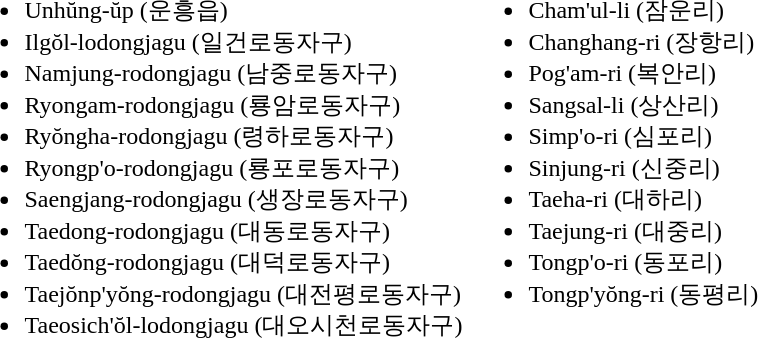<table>
<tr>
<td valign="top"><br><ul><li>Unhŭng-ŭp (운흥읍)</li><li>Ilgŏl-lodongjagu (일건로동자구)</li><li>Namjung-rodongjagu (남중로동자구)</li><li>Ryongam-rodongjagu (룡암로동자구)</li><li>Ryŏngha-rodongjagu (령하로동자구)</li><li>Ryongp'o-rodongjagu (룡포로동자구)</li><li>Saengjang-rodongjagu (생장로동자구)</li><li>Taedong-rodongjagu (대동로동자구)</li><li>Taedŏng-rodongjagu (대덕로동자구)</li><li>Taejŏnp'yŏng-rodongjagu (대전평로동자구)</li><li>Taeosich'ŏl-lodongjagu (대오시천로동자구)</li></ul></td>
<td valign="top"><br><ul><li>Cham'ul-li (잠운리)</li><li>Changhang-ri (장항리)</li><li>Pog'am-ri (복안리)</li><li>Sangsal-li (상산리)</li><li>Simp'o-ri (심포리)</li><li>Sinjung-ri (신중리)</li><li>Taeha-ri (대하리)</li><li>Taejung-ri (대중리)</li><li>Tongp'o-ri (동포리)</li><li>Tongp'yŏng-ri (동평리)</li></ul></td>
</tr>
</table>
